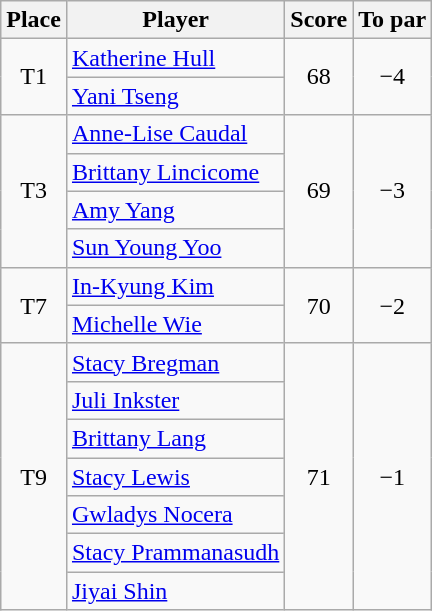<table class="wikitable">
<tr>
<th>Place</th>
<th>Player</th>
<th>Score</th>
<th>To par</th>
</tr>
<tr>
<td rowspan="2" align=center>T1</td>
<td> <a href='#'>Katherine Hull</a></td>
<td rowspan="2" align=center>68</td>
<td rowspan="2" align=center>−4</td>
</tr>
<tr>
<td> <a href='#'>Yani Tseng</a></td>
</tr>
<tr>
<td rowspan="4" align=center>T3</td>
<td> <a href='#'>Anne-Lise Caudal</a></td>
<td rowspan="4" align=center>69</td>
<td rowspan="4" align=center>−3</td>
</tr>
<tr>
<td> <a href='#'>Brittany Lincicome</a></td>
</tr>
<tr>
<td> <a href='#'>Amy Yang</a></td>
</tr>
<tr>
<td> <a href='#'>Sun Young Yoo</a></td>
</tr>
<tr>
<td rowspan="2" align=center>T7</td>
<td> <a href='#'>In-Kyung Kim</a></td>
<td rowspan="2" align=center>70</td>
<td rowspan="2" align=center>−2</td>
</tr>
<tr>
<td> <a href='#'>Michelle Wie</a></td>
</tr>
<tr>
<td rowspan="7" align=center>T9</td>
<td> <a href='#'>Stacy Bregman</a></td>
<td rowspan="7" align=center>71</td>
<td rowspan="7" align=center>−1</td>
</tr>
<tr>
<td> <a href='#'>Juli Inkster</a></td>
</tr>
<tr>
<td> <a href='#'>Brittany Lang</a></td>
</tr>
<tr>
<td> <a href='#'>Stacy Lewis</a></td>
</tr>
<tr>
<td> <a href='#'>Gwladys Nocera</a></td>
</tr>
<tr>
<td> <a href='#'>Stacy Prammanasudh</a></td>
</tr>
<tr>
<td> <a href='#'>Jiyai Shin</a></td>
</tr>
</table>
